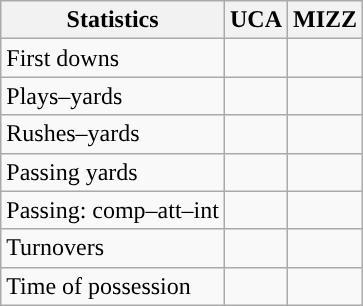<table class="wikitable" style="float:left">
<tr>
<th>Statistics</th>
<th>UCA</th>
<th>MIZZ</th>
</tr>
<tr>
<td>First downs</td>
<td></td>
<td></td>
</tr>
<tr>
<td>Plays–yards</td>
<td></td>
<td></td>
</tr>
<tr>
<td>Rushes–yards</td>
<td></td>
<td></td>
</tr>
<tr>
<td>Passing yards</td>
<td></td>
<td></td>
</tr>
<tr>
<td>Passing: comp–att–int</td>
<td></td>
<td></td>
</tr>
<tr>
<td>Turnovers</td>
<td></td>
<td></td>
</tr>
<tr>
<td>Time of possession</td>
<td></td>
<td></td>
</tr>
</table>
